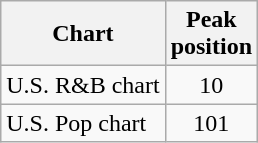<table class="wikitable sortable">
<tr>
<th align="left">Chart</th>
<th align="center">Peak<br>position</th>
</tr>
<tr>
<td align="left">U.S. R&B chart</td>
<td align="center">10</td>
</tr>
<tr>
<td align="left">U.S. Pop chart</td>
<td align="center">101</td>
</tr>
</table>
